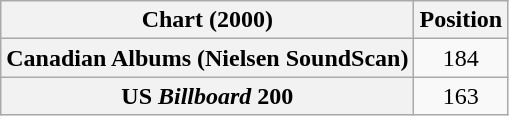<table class="wikitable plainrowheaders sortable" style="text-align:center">
<tr>
<th scope="col">Chart (2000)</th>
<th scope="col">Position</th>
</tr>
<tr>
<th scope="row">Canadian Albums (Nielsen SoundScan)</th>
<td>184</td>
</tr>
<tr>
<th scope="row">US <em>Billboard</em> 200</th>
<td>163</td>
</tr>
</table>
